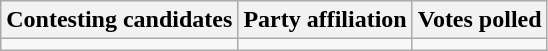<table class="wikitable sortable">
<tr>
<th>Contesting candidates</th>
<th>Party affiliation</th>
<th>Votes polled</th>
</tr>
<tr>
<td></td>
<td></td>
<td></td>
</tr>
</table>
